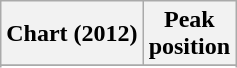<table class="wikitable sortable plainrowheaders" style="text-align:center">
<tr>
<th scope="col">Chart (2012)</th>
<th scope="col">Peak<br> position</th>
</tr>
<tr>
</tr>
<tr>
</tr>
</table>
